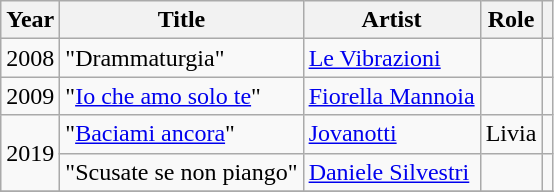<table class="wikitable sortable">
<tr>
<th>Year</th>
<th>Title</th>
<th>Artist</th>
<th>Role</th>
<th class="unsortable"></th>
</tr>
<tr>
<td>2008</td>
<td>"Drammaturgia"</td>
<td><a href='#'>Le Vibrazioni</a></td>
<td></td>
<td></td>
</tr>
<tr>
<td>2009</td>
<td>"<a href='#'>Io che amo solo te</a>"</td>
<td><a href='#'>Fiorella Mannoia</a></td>
<td></td>
<td></td>
</tr>
<tr>
<td rowspan="2">2019</td>
<td>"<a href='#'>Baciami ancora</a>"</td>
<td><a href='#'>Jovanotti</a></td>
<td>Livia</td>
<td></td>
</tr>
<tr>
<td>"Scusate se non piango"</td>
<td><a href='#'>Daniele Silvestri</a></td>
<td></td>
<td></td>
</tr>
<tr>
</tr>
</table>
